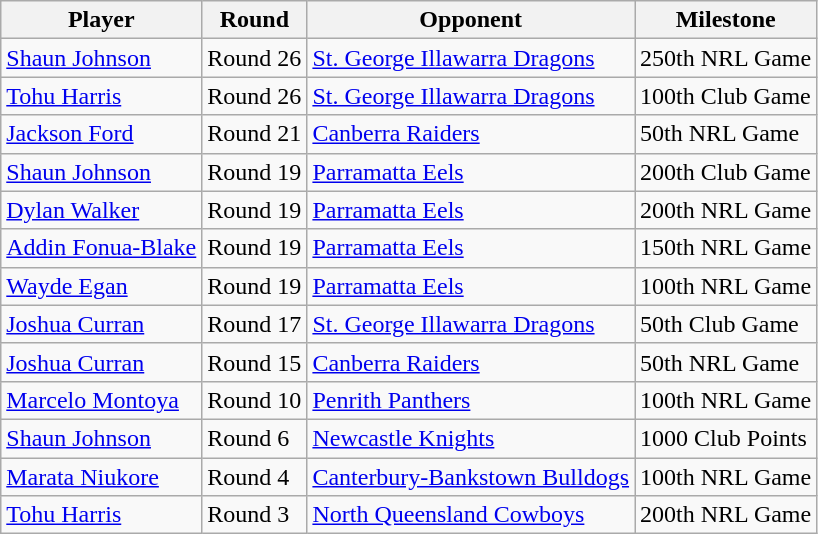<table class="wikitable">
<tr>
<th>Player</th>
<th>Round</th>
<th>Opponent</th>
<th>Milestone</th>
</tr>
<tr>
<td><a href='#'>Shaun Johnson</a></td>
<td>Round 26</td>
<td><a href='#'>St. George Illawarra Dragons</a></td>
<td>250th NRL Game</td>
</tr>
<tr>
<td><a href='#'>Tohu Harris</a></td>
<td>Round 26</td>
<td><a href='#'>St. George Illawarra Dragons</a></td>
<td>100th Club Game</td>
</tr>
<tr>
<td><a href='#'>Jackson Ford</a></td>
<td>Round 21</td>
<td><a href='#'>Canberra Raiders</a></td>
<td>50th NRL Game</td>
</tr>
<tr>
<td><a href='#'>Shaun Johnson</a></td>
<td>Round 19</td>
<td><a href='#'>Parramatta Eels</a></td>
<td>200th Club Game</td>
</tr>
<tr>
<td><a href='#'>Dylan Walker</a></td>
<td>Round 19</td>
<td><a href='#'>Parramatta Eels</a></td>
<td>200th NRL Game</td>
</tr>
<tr>
<td><a href='#'>Addin Fonua-Blake</a></td>
<td>Round 19</td>
<td><a href='#'>Parramatta Eels</a></td>
<td>150th NRL Game</td>
</tr>
<tr>
<td><a href='#'>Wayde Egan</a></td>
<td>Round 19</td>
<td><a href='#'>Parramatta Eels</a></td>
<td>100th NRL Game</td>
</tr>
<tr>
<td><a href='#'>Joshua Curran</a></td>
<td>Round 17</td>
<td><a href='#'>St. George Illawarra Dragons</a></td>
<td>50th Club Game</td>
</tr>
<tr>
<td><a href='#'>Joshua Curran</a></td>
<td>Round 15</td>
<td><a href='#'>Canberra Raiders</a></td>
<td>50th NRL Game</td>
</tr>
<tr>
<td><a href='#'>Marcelo Montoya</a></td>
<td>Round 10</td>
<td><a href='#'>Penrith Panthers</a></td>
<td>100th NRL Game</td>
</tr>
<tr>
<td><a href='#'>Shaun Johnson</a></td>
<td>Round 6</td>
<td><a href='#'>Newcastle Knights</a></td>
<td>1000 Club Points</td>
</tr>
<tr>
<td><a href='#'>Marata Niukore</a></td>
<td>Round 4</td>
<td><a href='#'>Canterbury-Bankstown Bulldogs</a></td>
<td>100th NRL Game</td>
</tr>
<tr>
<td><a href='#'>Tohu Harris</a></td>
<td>Round 3</td>
<td><a href='#'>North Queensland Cowboys</a></td>
<td>200th NRL Game</td>
</tr>
</table>
